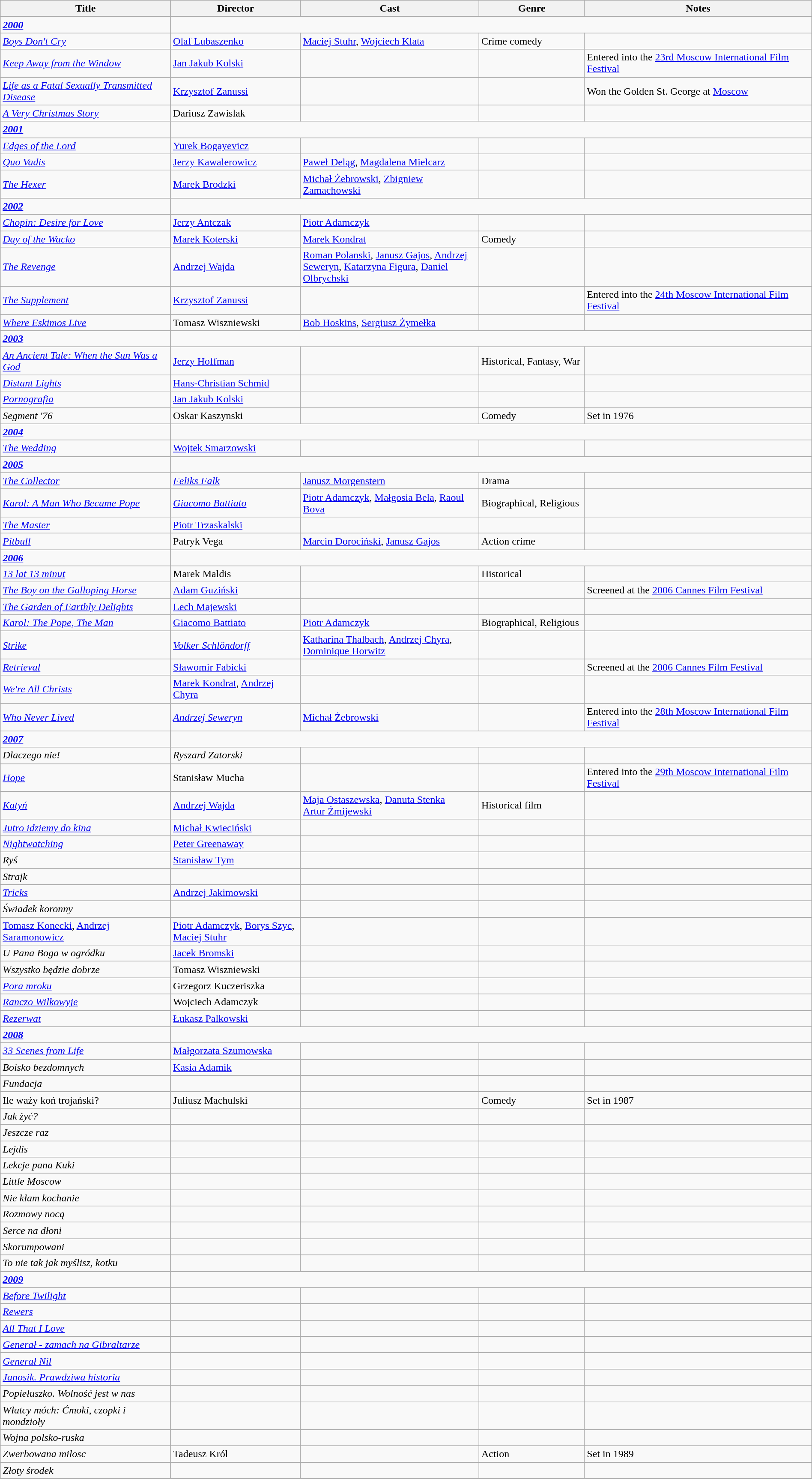<table class="wikitable" width= "100%">
<tr>
<th width=21%>Title</th>
<th width=16%>Director</th>
<th width=22%>Cast</th>
<th width=13%>Genre</th>
<th width=28%>Notes</th>
</tr>
<tr>
<td><strong><em><a href='#'>2000</a></em></strong></td>
</tr>
<tr>
<td><em><a href='#'>Boys Don't Cry</a></em></td>
<td><a href='#'>Olaf Lubaszenko</a></td>
<td><a href='#'>Maciej Stuhr</a>, <a href='#'>Wojciech Klata</a></td>
<td>Crime comedy</td>
<td></td>
</tr>
<tr>
<td><em><a href='#'>Keep Away from the Window</a></em></td>
<td><a href='#'>Jan Jakub Kolski</a></td>
<td></td>
<td></td>
<td>Entered into the <a href='#'>23rd Moscow International Film Festival</a></td>
</tr>
<tr>
<td><em><a href='#'>Life as a Fatal Sexually Transmitted Disease</a></em></td>
<td><a href='#'>Krzysztof Zanussi</a></td>
<td></td>
<td></td>
<td>Won the Golden St. George at <a href='#'>Moscow</a></td>
</tr>
<tr>
<td><em><a href='#'>A Very Christmas Story</a></em></td>
<td>Dariusz Zawislak</td>
<td></td>
<td></td>
<td></td>
</tr>
<tr>
<td><strong><em><a href='#'>2001</a></em></strong></td>
</tr>
<tr>
<td><em><a href='#'>Edges of the Lord</a></em></td>
<td><a href='#'>Yurek Bogayevicz</a></td>
<td></td>
<td></td>
<td></td>
</tr>
<tr>
<td><em><a href='#'>Quo Vadis</a></em></td>
<td><a href='#'>Jerzy Kawalerowicz</a></td>
<td><a href='#'>Paweł Deląg</a>, <a href='#'>Magdalena Mielcarz</a></td>
<td></td>
<td></td>
</tr>
<tr>
<td><em><a href='#'>The Hexer</a></em></td>
<td><a href='#'>Marek Brodzki</a></td>
<td><a href='#'>Michał Żebrowski</a>, <a href='#'>Zbigniew Zamachowski</a></td>
<td></td>
<td></td>
</tr>
<tr>
<td><strong><em><a href='#'>2002</a></em></strong></td>
</tr>
<tr>
<td><em><a href='#'>Chopin: Desire for Love</a></em></td>
<td><a href='#'>Jerzy Antczak</a></td>
<td><a href='#'>Piotr Adamczyk</a></td>
<td></td>
<td></td>
</tr>
<tr>
<td><em><a href='#'>Day of the Wacko</a></em></td>
<td><a href='#'>Marek Koterski</a></td>
<td><a href='#'>Marek Kondrat</a></td>
<td>Comedy</td>
<td></td>
</tr>
<tr>
<td><em><a href='#'>The Revenge</a></em></td>
<td><a href='#'>Andrzej Wajda</a></td>
<td><a href='#'>Roman Polanski</a>, <a href='#'>Janusz Gajos</a>, <a href='#'>Andrzej Seweryn</a>, <a href='#'>Katarzyna Figura</a>, <a href='#'>Daniel Olbrychski</a></td>
<td></td>
<td></td>
</tr>
<tr>
<td><em><a href='#'>The Supplement</a></em></td>
<td><a href='#'>Krzysztof Zanussi</a></td>
<td></td>
<td></td>
<td>Entered into the <a href='#'>24th Moscow International Film Festival</a></td>
</tr>
<tr>
<td><em><a href='#'>Where Eskimos Live</a></em></td>
<td>Tomasz Wiszniewski</td>
<td><a href='#'>Bob Hoskins</a>, <a href='#'>Sergiusz Żymełka</a></td>
<td></td>
<td></td>
</tr>
<tr>
<td><strong><em><a href='#'>2003</a></em></strong></td>
</tr>
<tr>
<td><em><a href='#'>An Ancient Tale: When the Sun Was a God</a></em></td>
<td><a href='#'>Jerzy Hoffman</a></td>
<td></td>
<td>Historical, Fantasy, War</td>
<td></td>
</tr>
<tr>
<td><em><a href='#'>Distant Lights</a></em></td>
<td><a href='#'>Hans-Christian Schmid</a></td>
<td></td>
<td></td>
<td></td>
</tr>
<tr>
<td><em><a href='#'>Pornografia</a></em></td>
<td><a href='#'>Jan Jakub Kolski</a></td>
<td></td>
<td></td>
<td></td>
</tr>
<tr>
<td><em>Segment '76</em></td>
<td>Oskar Kaszynski</td>
<td></td>
<td>Comedy</td>
<td>Set in 1976</td>
</tr>
<tr>
<td><strong><em><a href='#'>2004</a></em></strong></td>
</tr>
<tr>
<td><em><a href='#'>The Wedding</a></em></td>
<td><a href='#'>Wojtek Smarzowski</a></td>
<td></td>
<td></td>
<td></td>
</tr>
<tr>
<td><strong><em><a href='#'>2005</a></em></strong></td>
</tr>
<tr>
<td><em><a href='#'>The Collector</a></em></td>
<td><em><a href='#'>Feliks Falk</a></em></td>
<td><a href='#'>Janusz Morgenstern</a></td>
<td>Drama</td>
<td></td>
</tr>
<tr>
<td><em><a href='#'>Karol: A Man Who Became Pope</a></em></td>
<td><em><a href='#'>Giacomo Battiato</a></em></td>
<td><a href='#'>Piotr Adamczyk</a>, <a href='#'>Małgosia Bela</a>, <a href='#'>Raoul Bova</a></td>
<td>Biographical, Religious</td>
<td></td>
</tr>
<tr>
<td><em><a href='#'>The Master</a></em></td>
<td><a href='#'>Piotr Trzaskalski</a></td>
<td></td>
<td></td>
<td></td>
</tr>
<tr>
<td><em><a href='#'>Pitbull</a></em></td>
<td>Patryk Vega</td>
<td><a href='#'>Marcin Dorociński</a>, <a href='#'>Janusz Gajos</a></td>
<td>Action crime</td>
<td></td>
</tr>
<tr>
<td><strong><em><a href='#'>2006</a></em></strong></td>
</tr>
<tr>
<td><em><a href='#'>13 lat 13 minut</a></em></td>
<td>Marek Maldis</td>
<td></td>
<td>Historical</td>
<td></td>
</tr>
<tr>
<td><em><a href='#'>The Boy on the Galloping Horse</a></em></td>
<td><a href='#'>Adam Guziński</a></td>
<td></td>
<td></td>
<td>Screened at the <a href='#'>2006 Cannes Film Festival</a></td>
</tr>
<tr>
<td><em><a href='#'>The Garden of Earthly Delights</a></em></td>
<td><a href='#'>Lech Majewski</a></td>
<td></td>
<td></td>
<td></td>
</tr>
<tr>
<td><em><a href='#'>Karol: The Pope, The Man</a></em></td>
<td><a href='#'>Giacomo Battiato</a></td>
<td><a href='#'>Piotr Adamczyk</a></td>
<td>Biographical, Religious</td>
<td></td>
</tr>
<tr>
<td><em><a href='#'>Strike</a></em></td>
<td><em><a href='#'>Volker Schlöndorff</a></em></td>
<td><a href='#'>Katharina Thalbach</a>, <a href='#'>Andrzej Chyra</a>, <a href='#'>Dominique Horwitz</a></td>
<td></td>
<td></td>
</tr>
<tr>
<td><em><a href='#'>Retrieval</a></em></td>
<td><a href='#'>Sławomir Fabicki</a></td>
<td></td>
<td></td>
<td>Screened at the <a href='#'>2006 Cannes Film Festival</a></td>
</tr>
<tr>
<td><em><a href='#'>We're All Christs</a></em></td>
<td><a href='#'>Marek Kondrat</a>, <a href='#'>Andrzej Chyra</a></td>
<td></td>
<td></td>
</tr>
<tr>
<td><em><a href='#'>Who Never Lived</a></em></td>
<td><em><a href='#'>Andrzej Seweryn</a></em></td>
<td><a href='#'>Michał Żebrowski</a></td>
<td></td>
<td>Entered into the <a href='#'>28th Moscow International Film Festival</a></td>
</tr>
<tr>
<td><strong><em><a href='#'>2007</a></em></strong></td>
</tr>
<tr>
<td><em>Dlaczego nie!</em></td>
<td><em>Ryszard Zatorski</em></td>
<td></td>
<td></td>
<td></td>
</tr>
<tr>
<td><em><a href='#'>Hope</a></em></td>
<td>Stanisław Mucha</td>
<td></td>
<td></td>
<td>Entered into the <a href='#'>29th Moscow International Film Festival</a></td>
</tr>
<tr>
<td><em><a href='#'>Katyń</a></em></td>
<td><a href='#'>Andrzej Wajda</a></td>
<td><a href='#'>Maja Ostaszewska</a>, <a href='#'>Danuta Stenka</a><br><a href='#'>Artur Żmijewski</a></td>
<td>Historical film</td>
<td></td>
</tr>
<tr>
<td><em><a href='#'>Jutro idziemy do kina</a></em></td>
<td><a href='#'>Michał Kwieciński</a></td>
<td></td>
<td></td>
<td></td>
</tr>
<tr>
<td><em><a href='#'>Nightwatching</a></em></td>
<td><a href='#'>Peter Greenaway</a></td>
<td></td>
<td></td>
<td></td>
</tr>
<tr>
<td><em>Ryś</em></td>
<td><a href='#'>Stanisław Tym</a></td>
<td></td>
<td></td>
<td></td>
</tr>
<tr>
<td><em>Strajk</em></td>
<td></td>
<td></td>
<td></td>
<td></td>
</tr>
<tr>
<td><em><a href='#'>Tricks</a></em></td>
<td><a href='#'>Andrzej Jakimowski</a></td>
<td></td>
<td></td>
<td></td>
</tr>
<tr>
<td><em>Świadek koronny</em></td>
<td></td>
<td></td>
<td></td>
<td></td>
</tr>
<tr>
<td><a href='#'>Tomasz Konecki</a>, <a href='#'>Andrzej Saramonowicz</a></td>
<td><a href='#'>Piotr Adamczyk</a>, <a href='#'>Borys Szyc</a>, <a href='#'>Maciej Stuhr</a></td>
<td></td>
<td></td>
</tr>
<tr>
<td><em>U Pana Boga w ogródku</em></td>
<td><a href='#'>Jacek Bromski</a></td>
<td></td>
<td></td>
<td></td>
</tr>
<tr>
<td><em>Wszystko będzie dobrze</em></td>
<td>Tomasz Wiszniewski</td>
<td></td>
<td></td>
<td></td>
</tr>
<tr>
<td><em><a href='#'>Pora mroku</a></em></td>
<td>Grzegorz Kuczeriszka</td>
<td></td>
<td></td>
<td></td>
</tr>
<tr>
<td><em><a href='#'>Ranczo Wilkowyje</a></em></td>
<td>Wojciech Adamczyk</td>
<td></td>
<td></td>
<td></td>
</tr>
<tr>
<td><em><a href='#'>Rezerwat</a></em></td>
<td><a href='#'>Łukasz Palkowski</a></td>
<td></td>
<td></td>
<td></td>
</tr>
<tr>
<td><strong><em><a href='#'>2008</a></em></strong></td>
</tr>
<tr>
<td><em><a href='#'>33 Scenes from Life</a></em></td>
<td><a href='#'>Małgorzata Szumowska</a></td>
<td></td>
<td></td>
<td></td>
</tr>
<tr>
<td><em>Boisko bezdomnych</em></td>
<td><a href='#'>Kasia Adamik</a></td>
<td></td>
<td></td>
<td></td>
</tr>
<tr>
<td><em>Fundacja</em></td>
<td></td>
<td></td>
<td></td>
<td></td>
</tr>
<tr>
<td>Ile waży koń trojański?</td>
<td>Juliusz Machulski</td>
<td></td>
<td>Comedy</td>
<td>Set in 1987</td>
</tr>
<tr>
<td><em>Jak żyć?</em></td>
<td></td>
<td></td>
<td></td>
<td></td>
</tr>
<tr>
<td><em>Jeszcze raz</em></td>
<td></td>
<td></td>
<td></td>
<td></td>
</tr>
<tr>
<td><em>Lejdis</em></td>
<td></td>
<td></td>
<td></td>
<td></td>
</tr>
<tr>
<td><em>Lekcje pana Kuki</em></td>
<td></td>
<td></td>
<td></td>
<td></td>
</tr>
<tr>
<td><em>Little Moscow</em></td>
<td></td>
<td></td>
<td></td>
<td></td>
</tr>
<tr>
<td><em>Nie kłam kochanie</em></td>
<td></td>
<td></td>
<td></td>
<td></td>
</tr>
<tr>
<td><em>Rozmowy nocą</em></td>
<td></td>
<td></td>
<td></td>
<td></td>
</tr>
<tr>
<td><em>Serce na dłoni</em></td>
<td></td>
<td></td>
<td></td>
<td></td>
</tr>
<tr>
<td><em>Skorumpowani</em></td>
<td></td>
<td></td>
<td></td>
<td></td>
</tr>
<tr>
<td><em>To nie tak jak myślisz, kotku</em></td>
<td></td>
<td></td>
<td></td>
<td></td>
</tr>
<tr>
<td><strong><em><a href='#'>2009</a></em></strong></td>
</tr>
<tr>
<td><em><a href='#'>Before Twilight</a></em></td>
<td></td>
<td></td>
<td></td>
<td></td>
</tr>
<tr>
<td><em><a href='#'>Rewers</a></em></td>
<td></td>
<td></td>
<td></td>
<td></td>
</tr>
<tr>
<td><em><a href='#'>All That I Love</a></em></td>
<td></td>
<td></td>
<td></td>
<td></td>
</tr>
<tr>
<td><em><a href='#'>Generał - zamach na Gibraltarze</a></em></td>
<td></td>
<td></td>
<td></td>
<td></td>
</tr>
<tr>
<td><em><a href='#'>Generał Nil</a></em></td>
<td></td>
<td></td>
<td></td>
<td></td>
</tr>
<tr>
<td><em><a href='#'>Janosik. Prawdziwa historia</a></em></td>
<td></td>
<td></td>
<td></td>
<td></td>
</tr>
<tr>
<td><em>Popiełuszko. Wolność jest w nas</em></td>
<td></td>
<td></td>
<td></td>
<td></td>
</tr>
<tr>
<td><em>Włatcy móch: Ćmoki, czopki i mondzioły</em></td>
<td></td>
<td></td>
<td></td>
<td></td>
</tr>
<tr>
<td><em>Wojna polsko-ruska</em></td>
<td></td>
<td></td>
<td></td>
<td></td>
</tr>
<tr>
<td><em>Zwerbowana milosc</em></td>
<td>Tadeusz Król</td>
<td></td>
<td>Action</td>
<td>Set in 1989</td>
</tr>
<tr>
<td><em>Złoty środek</em></td>
<td></td>
<td></td>
<td></td>
<td></td>
</tr>
<tr>
</tr>
</table>
